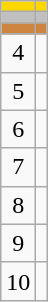<table class="wikitable">
<tr style="background:gold;">
<td align=center></td>
<td></td>
</tr>
<tr style="background:silver;">
<td align=center></td>
<td></td>
</tr>
<tr style="background:peru;">
<td align=center></td>
<td></td>
</tr>
<tr>
<td align=center>4</td>
<td></td>
</tr>
<tr>
<td align=center>5</td>
<td></td>
</tr>
<tr>
<td align=center>6</td>
<td></td>
</tr>
<tr>
<td align=center>7</td>
<td></td>
</tr>
<tr>
<td align=center>8</td>
<td></td>
</tr>
<tr>
<td align=center>9</td>
<td></td>
</tr>
<tr>
<td align=center>10</td>
<td></td>
</tr>
</table>
